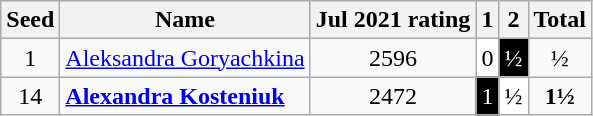<table class="wikitable">
<tr>
<th>Seed</th>
<th>Name</th>
<th>Jul 2021 rating</th>
<th>1</th>
<th>2</th>
<th>Total</th>
</tr>
<tr align=center>
<td>1</td>
<td align=left> <a href='#'>Aleksandra Goryachkina</a></td>
<td>2596</td>
<td style="background:white; color:black">0</td>
<td style="background:black; color:white">½</td>
<td>½</td>
</tr>
<tr align=center>
<td>14</td>
<td align=left> <strong><a href='#'>Alexandra Kosteniuk</a></strong></td>
<td>2472</td>
<td style="background:black; color:white">1</td>
<td style="background:white; color:black">½</td>
<td><strong>1½</strong></td>
</tr>
</table>
